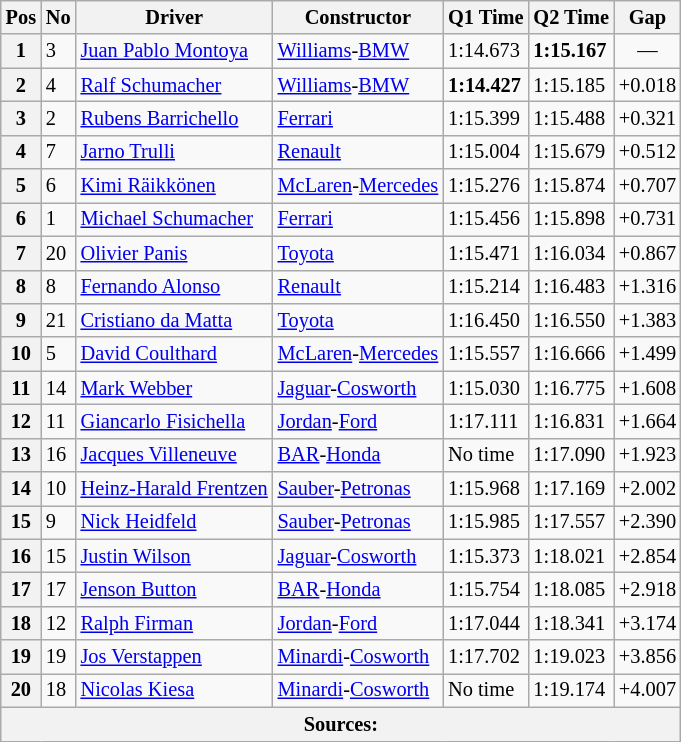<table class="wikitable sortable" style="font-size: 85%;">
<tr>
<th>Pos</th>
<th>No</th>
<th>Driver</th>
<th>Constructor</th>
<th>Q1 Time</th>
<th>Q2 Time</th>
<th>Gap</th>
</tr>
<tr>
<th>1</th>
<td>3</td>
<td data-sort-value="MON"> <a href='#'>Juan Pablo Montoya</a></td>
<td><a href='#'>Williams</a>-<a href='#'>BMW</a></td>
<td>1:14.673</td>
<td><strong>1:15.167</strong></td>
<td align="center">—</td>
</tr>
<tr>
<th>2</th>
<td>4</td>
<td data-sort-value="SCR"> <a href='#'>Ralf Schumacher</a></td>
<td><a href='#'>Williams</a>-<a href='#'>BMW</a></td>
<td><strong>1:14.427</strong></td>
<td>1:15.185</td>
<td>+0.018</td>
</tr>
<tr>
<th>3</th>
<td>2</td>
<td data-sort-value="BAR"> <a href='#'>Rubens Barrichello</a></td>
<td><a href='#'>Ferrari</a></td>
<td>1:15.399</td>
<td>1:15.488</td>
<td>+0.321</td>
</tr>
<tr>
<th>4</th>
<td>7</td>
<td data-sort-value="TRU"> <a href='#'>Jarno Trulli</a></td>
<td><a href='#'>Renault</a></td>
<td>1:15.004</td>
<td>1:15.679</td>
<td>+0.512</td>
</tr>
<tr>
<th>5</th>
<td>6</td>
<td data-sort-value="RAI"> <a href='#'>Kimi Räikkönen</a></td>
<td><a href='#'>McLaren</a>-<a href='#'>Mercedes</a></td>
<td>1:15.276</td>
<td>1:15.874</td>
<td>+0.707</td>
</tr>
<tr>
<th>6</th>
<td>1</td>
<td data-sort-value="SCm"> <a href='#'>Michael Schumacher</a></td>
<td><a href='#'>Ferrari</a></td>
<td>1:15.456</td>
<td>1:15.898</td>
<td>+0.731</td>
</tr>
<tr>
<th>7</th>
<td>20</td>
<td data-sort-value="pan"> <a href='#'>Olivier Panis</a></td>
<td><a href='#'>Toyota</a></td>
<td>1:15.471</td>
<td>1:16.034</td>
<td>+0.867</td>
</tr>
<tr>
<th>8</th>
<td>8</td>
<td data-sort-value="alo"> <a href='#'>Fernando Alonso</a></td>
<td><a href='#'>Renault</a></td>
<td>1:15.214</td>
<td>1:16.483</td>
<td>+1.316</td>
</tr>
<tr>
<th>9</th>
<td>21</td>
<td data-sort-value="da m"> <a href='#'>Cristiano da Matta</a></td>
<td><a href='#'>Toyota</a></td>
<td>1:16.450</td>
<td>1:16.550</td>
<td>+1.383</td>
</tr>
<tr>
<th>10</th>
<td>5</td>
<td data-sort-value="cou"> <a href='#'>David Coulthard</a></td>
<td><a href='#'>McLaren</a>-<a href='#'>Mercedes</a></td>
<td>1:15.557</td>
<td>1:16.666</td>
<td>+1.499</td>
</tr>
<tr>
<th>11</th>
<td>14</td>
<td data-sort-value="web"> <a href='#'>Mark Webber</a></td>
<td><a href='#'>Jaguar</a>-<a href='#'>Cosworth</a></td>
<td>1:15.030</td>
<td>1:16.775</td>
<td>+1.608</td>
</tr>
<tr>
<th>12</th>
<td>11</td>
<td data-sort-value="fis"> <a href='#'>Giancarlo Fisichella</a></td>
<td><a href='#'>Jordan</a>-<a href='#'>Ford</a></td>
<td>1:17.111</td>
<td>1:16.831</td>
<td>+1.664</td>
</tr>
<tr>
<th>13</th>
<td>16</td>
<td data-sort-value="vil"> <a href='#'>Jacques Villeneuve</a></td>
<td><a href='#'>BAR</a>-<a href='#'>Honda</a></td>
<td>No time</td>
<td>1:17.090</td>
<td>+1.923</td>
</tr>
<tr>
<th>14</th>
<td>10</td>
<td data-sort-value="fre"> <a href='#'>Heinz-Harald Frentzen</a></td>
<td><a href='#'>Sauber</a>-<a href='#'>Petronas</a></td>
<td>1:15.968</td>
<td>1:17.169</td>
<td>+2.002</td>
</tr>
<tr>
<th>15</th>
<td>9</td>
<td data-sort-value="hei"> <a href='#'>Nick Heidfeld</a></td>
<td><a href='#'>Sauber</a>-<a href='#'>Petronas</a></td>
<td>1:15.985</td>
<td>1:17.557</td>
<td>+2.390</td>
</tr>
<tr>
<th>16</th>
<td>15</td>
<td data-sort-value="wil"> <a href='#'>Justin Wilson</a></td>
<td><a href='#'>Jaguar</a>-<a href='#'>Cosworth</a></td>
<td>1:15.373</td>
<td>1:18.021</td>
<td>+2.854</td>
</tr>
<tr>
<th>17</th>
<td>17</td>
<td data-sort-value="but"> <a href='#'>Jenson Button</a></td>
<td><a href='#'>BAR</a>-<a href='#'>Honda</a></td>
<td>1:15.754</td>
<td>1:18.085</td>
<td>+2.918</td>
</tr>
<tr>
<th>18</th>
<td>12</td>
<td data-sort-value="fir"> <a href='#'>Ralph Firman</a></td>
<td><a href='#'>Jordan</a>-<a href='#'>Ford</a></td>
<td>1:17.044</td>
<td>1:18.341</td>
<td>+3.174</td>
</tr>
<tr>
<th>19</th>
<td>19</td>
<td data-sort-value="ver"> <a href='#'>Jos Verstappen</a></td>
<td><a href='#'>Minardi</a>-<a href='#'>Cosworth</a></td>
<td>1:17.702</td>
<td>1:19.023</td>
<td>+3.856</td>
</tr>
<tr>
<th>20</th>
<td>18</td>
<td data-sort-value="kie"> <a href='#'>Nicolas Kiesa</a></td>
<td><a href='#'>Minardi</a>-<a href='#'>Cosworth</a></td>
<td>No time</td>
<td>1:19.174</td>
<td>+4.007</td>
</tr>
<tr>
<th colspan="7">Sources:</th>
</tr>
</table>
